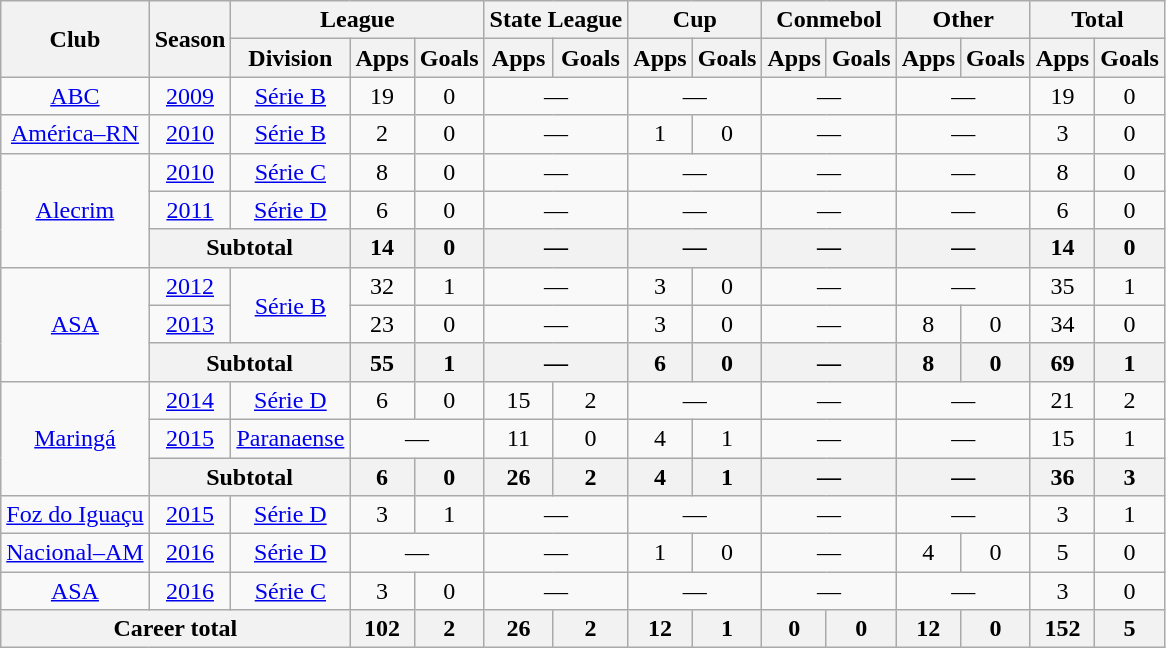<table class="wikitable" style="text-align: center;">
<tr>
<th rowspan="2">Club</th>
<th rowspan="2">Season</th>
<th colspan="3">League</th>
<th colspan="2">State League</th>
<th colspan="2">Cup</th>
<th colspan="2">Conmebol</th>
<th colspan="2">Other</th>
<th colspan="2">Total</th>
</tr>
<tr>
<th>Division</th>
<th>Apps</th>
<th>Goals</th>
<th>Apps</th>
<th>Goals</th>
<th>Apps</th>
<th>Goals</th>
<th>Apps</th>
<th>Goals</th>
<th>Apps</th>
<th>Goals</th>
<th>Apps</th>
<th>Goals</th>
</tr>
<tr>
<td valign="center"><a href='#'>ABC</a></td>
<td><a href='#'>2009</a></td>
<td><a href='#'>Série B</a></td>
<td>19</td>
<td>0</td>
<td colspan="2">—</td>
<td colspan="2">—</td>
<td colspan="2">—</td>
<td colspan="2">—</td>
<td>19</td>
<td>0</td>
</tr>
<tr>
<td valign="center"><a href='#'>América–RN</a></td>
<td><a href='#'>2010</a></td>
<td><a href='#'>Série B</a></td>
<td>2</td>
<td>0</td>
<td colspan="2">—</td>
<td>1</td>
<td>0</td>
<td colspan="2">—</td>
<td colspan="2">—</td>
<td>3</td>
<td>0</td>
</tr>
<tr>
<td rowspan=3 valign="center"><a href='#'>Alecrim</a></td>
<td><a href='#'>2010</a></td>
<td><a href='#'>Série C</a></td>
<td>8</td>
<td>0</td>
<td colspan="2">—</td>
<td colspan="2">—</td>
<td colspan="2">—</td>
<td colspan="2">—</td>
<td>8</td>
<td>0</td>
</tr>
<tr>
<td><a href='#'>2011</a></td>
<td><a href='#'>Série D</a></td>
<td>6</td>
<td>0</td>
<td colspan="2">—</td>
<td colspan="2">—</td>
<td colspan="2">—</td>
<td colspan="2">—</td>
<td>6</td>
<td>0</td>
</tr>
<tr>
<th colspan="2">Subtotal</th>
<th>14</th>
<th>0</th>
<th colspan="2">—</th>
<th colspan="2">—</th>
<th colspan="2">—</th>
<th colspan="2">—</th>
<th>14</th>
<th>0</th>
</tr>
<tr>
<td rowspan=3 valign="center"><a href='#'>ASA</a></td>
<td><a href='#'>2012</a></td>
<td rowspan=2><a href='#'>Série B</a></td>
<td>32</td>
<td>1</td>
<td colspan="2">—</td>
<td>3</td>
<td>0</td>
<td colspan="2">—</td>
<td colspan="2">—</td>
<td>35</td>
<td>1</td>
</tr>
<tr>
<td><a href='#'>2013</a></td>
<td>23</td>
<td>0</td>
<td colspan="2">—</td>
<td>3</td>
<td>0</td>
<td colspan="2">—</td>
<td>8</td>
<td>0</td>
<td>34</td>
<td>0</td>
</tr>
<tr>
<th colspan="2">Subtotal</th>
<th>55</th>
<th>1</th>
<th colspan="2">—</th>
<th>6</th>
<th>0</th>
<th colspan="2">—</th>
<th>8</th>
<th>0</th>
<th>69</th>
<th>1</th>
</tr>
<tr>
<td rowspan=3 valign="center"><a href='#'>Maringá</a></td>
<td><a href='#'>2014</a></td>
<td><a href='#'>Série D</a></td>
<td>6</td>
<td>0</td>
<td>15</td>
<td>2</td>
<td colspan="2">—</td>
<td colspan="2">—</td>
<td colspan="2">—</td>
<td>21</td>
<td>2</td>
</tr>
<tr>
<td><a href='#'>2015</a></td>
<td><a href='#'>Paranaense</a></td>
<td colspan="2">—</td>
<td>11</td>
<td>0</td>
<td>4</td>
<td>1</td>
<td colspan="2">—</td>
<td colspan="2">—</td>
<td>15</td>
<td>1</td>
</tr>
<tr>
<th colspan="2">Subtotal</th>
<th>6</th>
<th>0</th>
<th>26</th>
<th>2</th>
<th>4</th>
<th>1</th>
<th colspan="2">—</th>
<th colspan="2">—</th>
<th>36</th>
<th>3</th>
</tr>
<tr>
<td valign="center"><a href='#'>Foz do Iguaçu</a></td>
<td><a href='#'>2015</a></td>
<td><a href='#'>Série D</a></td>
<td>3</td>
<td>1</td>
<td colspan="2">—</td>
<td colspan="2">—</td>
<td colspan="2">—</td>
<td colspan="2">—</td>
<td>3</td>
<td>1</td>
</tr>
<tr>
<td valign="center"><a href='#'>Nacional–AM</a></td>
<td><a href='#'>2016</a></td>
<td><a href='#'>Série D</a></td>
<td colspan="2">—</td>
<td colspan="2">—</td>
<td>1</td>
<td>0</td>
<td colspan="2">—</td>
<td>4</td>
<td>0</td>
<td>5</td>
<td>0</td>
</tr>
<tr>
<td valign="center"><a href='#'>ASA</a></td>
<td><a href='#'>2016</a></td>
<td><a href='#'>Série C</a></td>
<td>3</td>
<td>0</td>
<td colspan="2">—</td>
<td colspan="2">—</td>
<td colspan="2">—</td>
<td colspan="2">—</td>
<td>3</td>
<td>0</td>
</tr>
<tr>
<th colspan="3"><strong>Career total</strong></th>
<th>102</th>
<th>2</th>
<th>26</th>
<th>2</th>
<th>12</th>
<th>1</th>
<th>0</th>
<th>0</th>
<th>12</th>
<th>0</th>
<th>152</th>
<th>5</th>
</tr>
</table>
